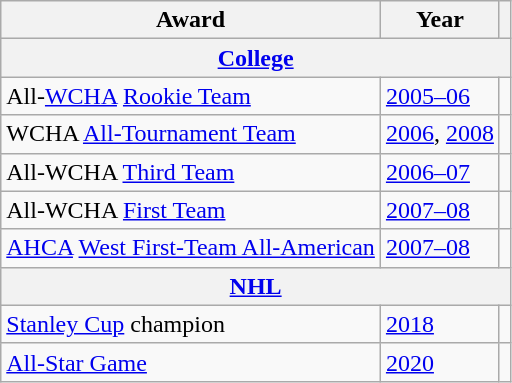<table class="wikitable">
<tr>
<th>Award</th>
<th>Year</th>
<th></th>
</tr>
<tr>
<th colspan="3"><a href='#'>College</a></th>
</tr>
<tr>
<td>All-<a href='#'>WCHA</a> <a href='#'>Rookie Team</a></td>
<td><a href='#'>2005–06</a></td>
<td></td>
</tr>
<tr>
<td>WCHA <a href='#'>All-Tournament Team</a></td>
<td><a href='#'>2006</a>, <a href='#'>2008</a></td>
<td></td>
</tr>
<tr>
<td>All-WCHA <a href='#'>Third Team</a></td>
<td><a href='#'>2006–07</a></td>
<td></td>
</tr>
<tr>
<td>All-WCHA <a href='#'>First Team</a></td>
<td><a href='#'>2007–08</a></td>
<td></td>
</tr>
<tr>
<td><a href='#'>AHCA</a> <a href='#'>West First-Team All-American</a></td>
<td><a href='#'>2007–08</a></td>
<td></td>
</tr>
<tr>
<th colspan="3"><a href='#'>NHL</a></th>
</tr>
<tr>
<td><a href='#'>Stanley Cup</a> champion</td>
<td><a href='#'>2018</a></td>
<td></td>
</tr>
<tr>
<td><a href='#'>All-Star Game</a></td>
<td><a href='#'>2020</a></td>
<td></td>
</tr>
</table>
